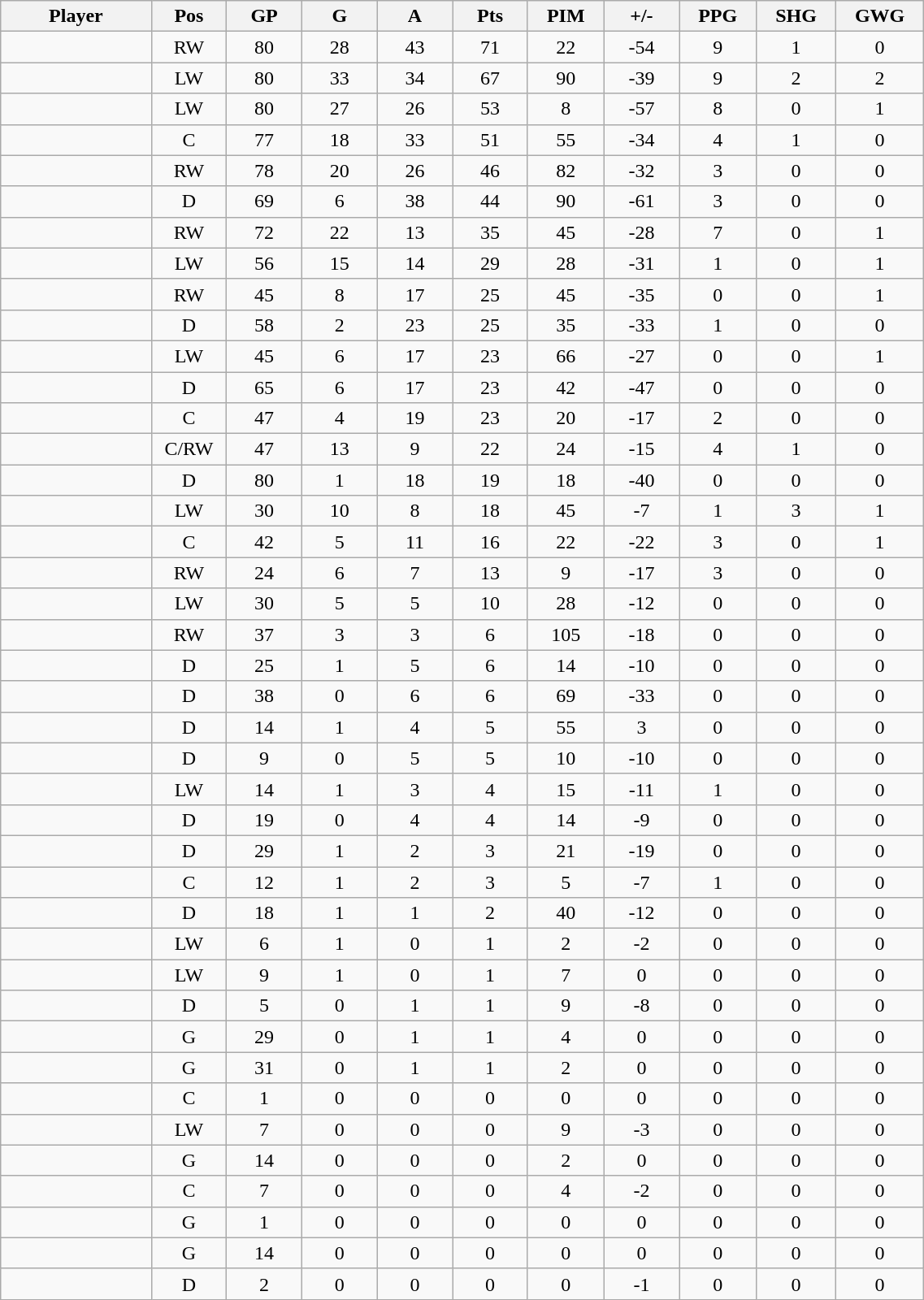<table class="wikitable sortable" width="60%">
<tr ALIGN="center">
<th bgcolor="#DDDDFF" width="10%">Player</th>
<th bgcolor="#DDDDFF" width="3%" title="Position">Pos</th>
<th bgcolor="#DDDDFF" width="5%" title="Games played">GP</th>
<th bgcolor="#DDDDFF" width="5%" title="Goals">G</th>
<th bgcolor="#DDDDFF" width="5%" title="Assists">A</th>
<th bgcolor="#DDDDFF" width="5%" title="Points">Pts</th>
<th bgcolor="#DDDDFF" width="5%" title="Penalties in Minutes">PIM</th>
<th bgcolor="#DDDDFF" width="5%" title="Plus/Minus">+/-</th>
<th bgcolor="#DDDDFF" width="5%" title="Power Play Goals">PPG</th>
<th bgcolor="#DDDDFF" width="5%" title="Short-handed Goals">SHG</th>
<th bgcolor="#DDDDFF" width="5%" title="Game-winning Goals">GWG</th>
</tr>
<tr align="center">
<td align="right"></td>
<td>RW</td>
<td>80</td>
<td>28</td>
<td>43</td>
<td>71</td>
<td>22</td>
<td>-54</td>
<td>9</td>
<td>1</td>
<td>0</td>
</tr>
<tr align="center">
<td align="right"></td>
<td>LW</td>
<td>80</td>
<td>33</td>
<td>34</td>
<td>67</td>
<td>90</td>
<td>-39</td>
<td>9</td>
<td>2</td>
<td>2</td>
</tr>
<tr align="center">
<td align="right"></td>
<td>LW</td>
<td>80</td>
<td>27</td>
<td>26</td>
<td>53</td>
<td>8</td>
<td>-57</td>
<td>8</td>
<td>0</td>
<td>1</td>
</tr>
<tr align="center">
<td align="right"></td>
<td>C</td>
<td>77</td>
<td>18</td>
<td>33</td>
<td>51</td>
<td>55</td>
<td>-34</td>
<td>4</td>
<td>1</td>
<td>0</td>
</tr>
<tr align="center">
<td align="right"></td>
<td>RW</td>
<td>78</td>
<td>20</td>
<td>26</td>
<td>46</td>
<td>82</td>
<td>-32</td>
<td>3</td>
<td>0</td>
<td>0</td>
</tr>
<tr align="center">
<td align="right"></td>
<td>D</td>
<td>69</td>
<td>6</td>
<td>38</td>
<td>44</td>
<td>90</td>
<td>-61</td>
<td>3</td>
<td>0</td>
<td>0</td>
</tr>
<tr align="center">
<td align="right"></td>
<td>RW</td>
<td>72</td>
<td>22</td>
<td>13</td>
<td>35</td>
<td>45</td>
<td>-28</td>
<td>7</td>
<td>0</td>
<td>1</td>
</tr>
<tr align="center">
<td align="right"></td>
<td>LW</td>
<td>56</td>
<td>15</td>
<td>14</td>
<td>29</td>
<td>28</td>
<td>-31</td>
<td>1</td>
<td>0</td>
<td>1</td>
</tr>
<tr align="center">
<td align="right"></td>
<td>RW</td>
<td>45</td>
<td>8</td>
<td>17</td>
<td>25</td>
<td>45</td>
<td>-35</td>
<td>0</td>
<td>0</td>
<td>1</td>
</tr>
<tr align="center">
<td align="right"></td>
<td>D</td>
<td>58</td>
<td>2</td>
<td>23</td>
<td>25</td>
<td>35</td>
<td>-33</td>
<td>1</td>
<td>0</td>
<td>0</td>
</tr>
<tr align="center">
<td align="right"></td>
<td>LW</td>
<td>45</td>
<td>6</td>
<td>17</td>
<td>23</td>
<td>66</td>
<td>-27</td>
<td>0</td>
<td>0</td>
<td>1</td>
</tr>
<tr align="center">
<td align="right"></td>
<td>D</td>
<td>65</td>
<td>6</td>
<td>17</td>
<td>23</td>
<td>42</td>
<td>-47</td>
<td>0</td>
<td>0</td>
<td>0</td>
</tr>
<tr align="center">
<td align="right"></td>
<td>C</td>
<td>47</td>
<td>4</td>
<td>19</td>
<td>23</td>
<td>20</td>
<td>-17</td>
<td>2</td>
<td>0</td>
<td>0</td>
</tr>
<tr align="center">
<td align="right"></td>
<td>C/RW</td>
<td>47</td>
<td>13</td>
<td>9</td>
<td>22</td>
<td>24</td>
<td>-15</td>
<td>4</td>
<td>1</td>
<td>0</td>
</tr>
<tr align="center">
<td align="right"></td>
<td>D</td>
<td>80</td>
<td>1</td>
<td>18</td>
<td>19</td>
<td>18</td>
<td>-40</td>
<td>0</td>
<td>0</td>
<td>0</td>
</tr>
<tr align="center">
<td align="right"></td>
<td>LW</td>
<td>30</td>
<td>10</td>
<td>8</td>
<td>18</td>
<td>45</td>
<td>-7</td>
<td>1</td>
<td>3</td>
<td>1</td>
</tr>
<tr align="center">
<td align="right"></td>
<td>C</td>
<td>42</td>
<td>5</td>
<td>11</td>
<td>16</td>
<td>22</td>
<td>-22</td>
<td>3</td>
<td>0</td>
<td>1</td>
</tr>
<tr align="center">
<td align="right"></td>
<td>RW</td>
<td>24</td>
<td>6</td>
<td>7</td>
<td>13</td>
<td>9</td>
<td>-17</td>
<td>3</td>
<td>0</td>
<td>0</td>
</tr>
<tr align="center">
<td align="right"></td>
<td>LW</td>
<td>30</td>
<td>5</td>
<td>5</td>
<td>10</td>
<td>28</td>
<td>-12</td>
<td>0</td>
<td>0</td>
<td>0</td>
</tr>
<tr align="center">
<td align="right"></td>
<td>RW</td>
<td>37</td>
<td>3</td>
<td>3</td>
<td>6</td>
<td>105</td>
<td>-18</td>
<td>0</td>
<td>0</td>
<td>0</td>
</tr>
<tr align="center">
<td align="right"></td>
<td>D</td>
<td>25</td>
<td>1</td>
<td>5</td>
<td>6</td>
<td>14</td>
<td>-10</td>
<td>0</td>
<td>0</td>
<td>0</td>
</tr>
<tr align="center">
<td align="right"></td>
<td>D</td>
<td>38</td>
<td>0</td>
<td>6</td>
<td>6</td>
<td>69</td>
<td>-33</td>
<td>0</td>
<td>0</td>
<td>0</td>
</tr>
<tr align="center">
<td align="right"></td>
<td>D</td>
<td>14</td>
<td>1</td>
<td>4</td>
<td>5</td>
<td>55</td>
<td>3</td>
<td>0</td>
<td>0</td>
<td>0</td>
</tr>
<tr align="center">
<td align="right"></td>
<td>D</td>
<td>9</td>
<td>0</td>
<td>5</td>
<td>5</td>
<td>10</td>
<td>-10</td>
<td>0</td>
<td>0</td>
<td>0</td>
</tr>
<tr align="center">
<td align="right"></td>
<td>LW</td>
<td>14</td>
<td>1</td>
<td>3</td>
<td>4</td>
<td>15</td>
<td>-11</td>
<td>1</td>
<td>0</td>
<td>0</td>
</tr>
<tr align="center">
<td align="right"></td>
<td>D</td>
<td>19</td>
<td>0</td>
<td>4</td>
<td>4</td>
<td>14</td>
<td>-9</td>
<td>0</td>
<td>0</td>
<td>0</td>
</tr>
<tr align="center">
<td align="right"></td>
<td>D</td>
<td>29</td>
<td>1</td>
<td>2</td>
<td>3</td>
<td>21</td>
<td>-19</td>
<td>0</td>
<td>0</td>
<td>0</td>
</tr>
<tr align="center">
<td align="right"></td>
<td>C</td>
<td>12</td>
<td>1</td>
<td>2</td>
<td>3</td>
<td>5</td>
<td>-7</td>
<td>1</td>
<td>0</td>
<td>0</td>
</tr>
<tr align="center">
<td align="right"></td>
<td>D</td>
<td>18</td>
<td>1</td>
<td>1</td>
<td>2</td>
<td>40</td>
<td>-12</td>
<td>0</td>
<td>0</td>
<td>0</td>
</tr>
<tr align="center">
<td align="right"></td>
<td>LW</td>
<td>6</td>
<td>1</td>
<td>0</td>
<td>1</td>
<td>2</td>
<td>-2</td>
<td>0</td>
<td>0</td>
<td>0</td>
</tr>
<tr align="center">
<td align="right"></td>
<td>LW</td>
<td>9</td>
<td>1</td>
<td>0</td>
<td>1</td>
<td>7</td>
<td>0</td>
<td>0</td>
<td>0</td>
<td>0</td>
</tr>
<tr align="center">
<td align="right"></td>
<td>D</td>
<td>5</td>
<td>0</td>
<td>1</td>
<td>1</td>
<td>9</td>
<td>-8</td>
<td>0</td>
<td>0</td>
<td>0</td>
</tr>
<tr align="center">
<td align="right"></td>
<td>G</td>
<td>29</td>
<td>0</td>
<td>1</td>
<td>1</td>
<td>4</td>
<td>0</td>
<td>0</td>
<td>0</td>
<td>0</td>
</tr>
<tr align="center">
<td align="right"></td>
<td>G</td>
<td>31</td>
<td>0</td>
<td>1</td>
<td>1</td>
<td>2</td>
<td>0</td>
<td>0</td>
<td>0</td>
<td>0</td>
</tr>
<tr align="center">
<td align="right"></td>
<td>C</td>
<td>1</td>
<td>0</td>
<td>0</td>
<td>0</td>
<td>0</td>
<td>0</td>
<td>0</td>
<td>0</td>
<td>0</td>
</tr>
<tr align="center">
<td align="right"></td>
<td>LW</td>
<td>7</td>
<td>0</td>
<td>0</td>
<td>0</td>
<td>9</td>
<td>-3</td>
<td>0</td>
<td>0</td>
<td>0</td>
</tr>
<tr align="center">
<td align="right"></td>
<td>G</td>
<td>14</td>
<td>0</td>
<td>0</td>
<td>0</td>
<td>2</td>
<td>0</td>
<td>0</td>
<td>0</td>
<td>0</td>
</tr>
<tr align="center">
<td align="right"></td>
<td>C</td>
<td>7</td>
<td>0</td>
<td>0</td>
<td>0</td>
<td>4</td>
<td>-2</td>
<td>0</td>
<td>0</td>
<td>0</td>
</tr>
<tr align="center">
<td align="right"></td>
<td>G</td>
<td>1</td>
<td>0</td>
<td>0</td>
<td>0</td>
<td>0</td>
<td>0</td>
<td>0</td>
<td>0</td>
<td>0</td>
</tr>
<tr align="center">
<td align="right"></td>
<td>G</td>
<td>14</td>
<td>0</td>
<td>0</td>
<td>0</td>
<td>0</td>
<td>0</td>
<td>0</td>
<td>0</td>
<td>0</td>
</tr>
<tr align="center">
<td align="right"></td>
<td>D</td>
<td>2</td>
<td>0</td>
<td>0</td>
<td>0</td>
<td>0</td>
<td>-1</td>
<td>0</td>
<td>0</td>
<td>0</td>
</tr>
</table>
